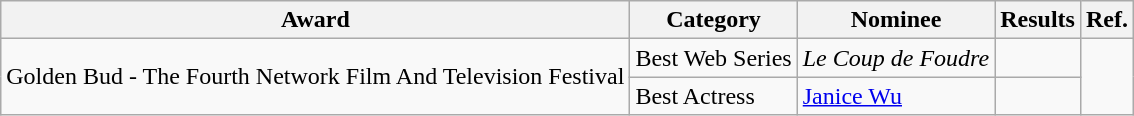<table class="wikitable">
<tr>
<th>Award</th>
<th>Category</th>
<th>Nominee</th>
<th>Results</th>
<th>Ref.</th>
</tr>
<tr>
<td rowspan=2>Golden Bud - The Fourth Network Film And Television Festival</td>
<td>Best Web Series</td>
<td><em>Le Coup de Foudre</em></td>
<td></td>
<td rowspan=2></td>
</tr>
<tr>
<td>Best Actress</td>
<td><a href='#'>Janice Wu</a></td>
<td></td>
</tr>
</table>
